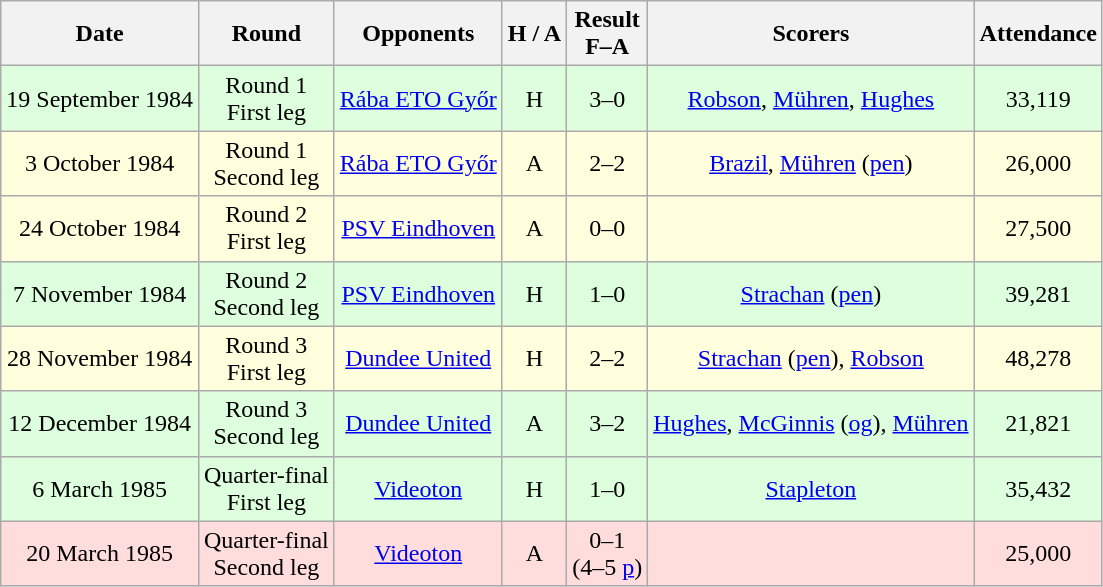<table class="wikitable" style="text-align:center">
<tr>
<th>Date</th>
<th>Round</th>
<th>Opponents</th>
<th>H / A</th>
<th>Result<br>F–A</th>
<th>Scorers</th>
<th>Attendance</th>
</tr>
<tr bgcolor="#ddffdd">
<td>19 September 1984</td>
<td>Round 1<br>First leg</td>
<td><a href='#'>Rába ETO Győr</a></td>
<td>H</td>
<td>3–0</td>
<td><a href='#'>Robson</a>, <a href='#'>Mühren</a>, <a href='#'>Hughes</a></td>
<td>33,119</td>
</tr>
<tr bgcolor="#ffffdd">
<td>3 October 1984</td>
<td>Round 1<br>Second leg</td>
<td><a href='#'>Rába ETO Győr</a></td>
<td>A</td>
<td>2–2</td>
<td><a href='#'>Brazil</a>, <a href='#'>Mühren</a> (<a href='#'>pen</a>)</td>
<td>26,000</td>
</tr>
<tr bgcolor="#ffffdd">
<td>24 October 1984</td>
<td>Round 2<br>First leg</td>
<td><a href='#'>PSV Eindhoven</a></td>
<td>A</td>
<td>0–0</td>
<td></td>
<td>27,500</td>
</tr>
<tr bgcolor="#ddffdd">
<td>7 November 1984</td>
<td>Round 2<br>Second leg</td>
<td><a href='#'>PSV Eindhoven</a></td>
<td>H</td>
<td>1–0</td>
<td><a href='#'>Strachan</a> (<a href='#'>pen</a>)</td>
<td>39,281</td>
</tr>
<tr bgcolor="#ffffdd">
<td>28 November 1984</td>
<td>Round 3<br>First leg</td>
<td><a href='#'>Dundee United</a></td>
<td>H</td>
<td>2–2</td>
<td><a href='#'>Strachan</a> (<a href='#'>pen</a>), <a href='#'>Robson</a></td>
<td>48,278</td>
</tr>
<tr bgcolor="#ddffdd">
<td>12 December 1984</td>
<td>Round 3<br>Second leg</td>
<td><a href='#'>Dundee United</a></td>
<td>A</td>
<td>3–2</td>
<td><a href='#'>Hughes</a>, <a href='#'>McGinnis</a> (<a href='#'>og</a>), <a href='#'>Mühren</a></td>
<td>21,821</td>
</tr>
<tr bgcolor="#ddffdd">
<td>6 March 1985</td>
<td>Quarter-final<br>First leg</td>
<td><a href='#'>Videoton</a></td>
<td>H</td>
<td>1–0</td>
<td><a href='#'>Stapleton</a></td>
<td>35,432</td>
</tr>
<tr bgcolor="#ffdddd">
<td>20 March 1985</td>
<td>Quarter-final<br>Second leg</td>
<td><a href='#'>Videoton</a></td>
<td>A</td>
<td>0–1<br>(4–5 <a href='#'>p</a>)</td>
<td></td>
<td>25,000</td>
</tr>
</table>
